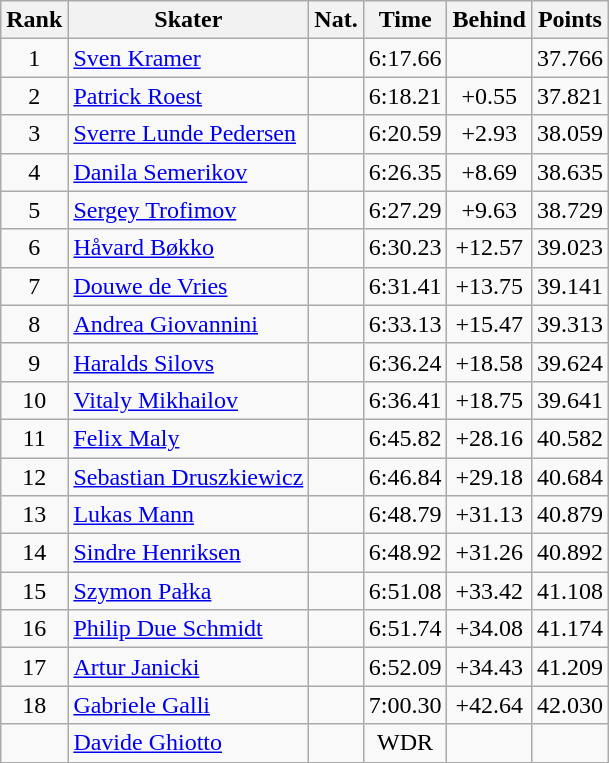<table class="wikitable sortable" border="1" style="text-align:center">
<tr>
<th>Rank</th>
<th>Skater</th>
<th>Nat.</th>
<th>Time</th>
<th>Behind</th>
<th>Points</th>
</tr>
<tr>
<td>1</td>
<td align=left><a href='#'>Sven Kramer</a></td>
<td></td>
<td>6:17.66</td>
<td></td>
<td>37.766</td>
</tr>
<tr>
<td>2</td>
<td align=left><a href='#'>Patrick Roest</a></td>
<td></td>
<td>6:18.21</td>
<td>+0.55</td>
<td>37.821</td>
</tr>
<tr>
<td>3</td>
<td align=left><a href='#'>Sverre Lunde Pedersen</a></td>
<td></td>
<td>6:20.59</td>
<td>+2.93</td>
<td>38.059</td>
</tr>
<tr>
<td>4</td>
<td align=left><a href='#'>Danila Semerikov</a></td>
<td></td>
<td>6:26.35</td>
<td>+8.69</td>
<td>38.635</td>
</tr>
<tr>
<td>5</td>
<td align=left><a href='#'>Sergey Trofimov</a></td>
<td></td>
<td>6:27.29</td>
<td>+9.63</td>
<td>38.729</td>
</tr>
<tr>
<td>6</td>
<td align=left><a href='#'>Håvard Bøkko</a></td>
<td></td>
<td>6:30.23</td>
<td>+12.57</td>
<td>39.023</td>
</tr>
<tr>
<td>7</td>
<td align=left><a href='#'>Douwe de Vries</a></td>
<td></td>
<td>6:31.41</td>
<td>+13.75</td>
<td>39.141</td>
</tr>
<tr>
<td>8</td>
<td align=left><a href='#'>Andrea Giovannini</a></td>
<td></td>
<td>6:33.13</td>
<td>+15.47</td>
<td>39.313</td>
</tr>
<tr>
<td>9</td>
<td align=left><a href='#'>Haralds Silovs</a></td>
<td></td>
<td>6:36.24</td>
<td>+18.58</td>
<td>39.624</td>
</tr>
<tr>
<td>10</td>
<td align=left><a href='#'>Vitaly Mikhailov</a></td>
<td></td>
<td>6:36.41</td>
<td>+18.75</td>
<td>39.641</td>
</tr>
<tr>
<td>11</td>
<td align=left><a href='#'>Felix Maly</a></td>
<td></td>
<td>6:45.82</td>
<td>+28.16</td>
<td>40.582</td>
</tr>
<tr>
<td>12</td>
<td align=left><a href='#'>Sebastian Druszkiewicz</a></td>
<td></td>
<td>6:46.84</td>
<td>+29.18</td>
<td>40.684</td>
</tr>
<tr>
<td>13</td>
<td align=left><a href='#'>Lukas Mann</a></td>
<td></td>
<td>6:48.79</td>
<td>+31.13</td>
<td>40.879</td>
</tr>
<tr>
<td>14</td>
<td align=left><a href='#'>Sindre Henriksen</a></td>
<td></td>
<td>6:48.92</td>
<td>+31.26</td>
<td>40.892</td>
</tr>
<tr>
<td>15</td>
<td align=left><a href='#'>Szymon Pałka</a></td>
<td></td>
<td>6:51.08</td>
<td>+33.42</td>
<td>41.108</td>
</tr>
<tr>
<td>16</td>
<td align=left><a href='#'>Philip Due Schmidt</a></td>
<td></td>
<td>6:51.74</td>
<td>+34.08</td>
<td>41.174</td>
</tr>
<tr>
<td>17</td>
<td align=left><a href='#'>Artur Janicki</a></td>
<td></td>
<td>6:52.09</td>
<td>+34.43</td>
<td>41.209</td>
</tr>
<tr>
<td>18</td>
<td align=left><a href='#'>Gabriele Galli</a></td>
<td></td>
<td>7:00.30</td>
<td>+42.64</td>
<td>42.030</td>
</tr>
<tr>
<td></td>
<td align=left><a href='#'>Davide Ghiotto</a></td>
<td></td>
<td>WDR</td>
<td></td>
<td></td>
</tr>
</table>
